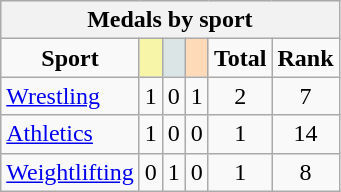<table class="wikitable" style="font-size:100%">
<tr align=center style="background:#efefef;">
<th colspan=7><strong>Medals by sport</strong></th>
</tr>
<tr align=center>
<td><strong>Sport</strong></td>
<td style="background:#f7f6a8;"></td>
<td style="background:#dce5e5;"></td>
<td style="background:#ffdab9;"></td>
<td><strong>Total</strong></td>
<td><strong>Rank</strong></td>
</tr>
<tr align=center>
<td align=left><a href='#'>Wrestling</a></td>
<td>1</td>
<td>0</td>
<td>1</td>
<td>2</td>
<td>7</td>
</tr>
<tr align=center>
<td align=left><a href='#'>Athletics</a></td>
<td>1</td>
<td>0</td>
<td>0</td>
<td>1</td>
<td>14</td>
</tr>
<tr align=center>
<td align=left><a href='#'>Weightlifting</a></td>
<td>0</td>
<td>1</td>
<td>0</td>
<td>1</td>
<td>8</td>
</tr>
</table>
